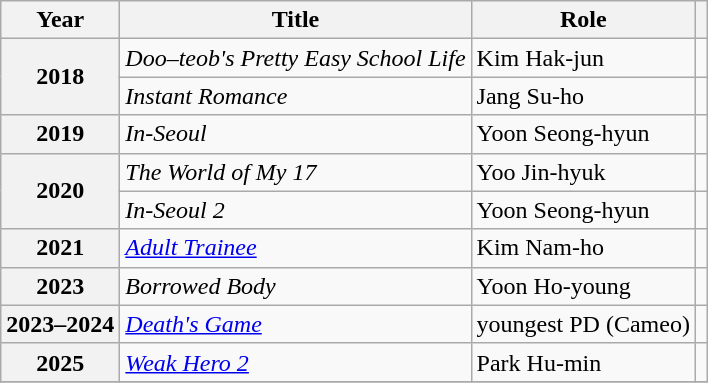<table class="wikitable sortable plainrowheaders">
<tr>
<th scope="col">Year</th>
<th scope="col">Title</th>
<th scope="col">Role</th>
<th scope="col" class="unsortable"></th>
</tr>
<tr>
<th scope="row" rowspan="2">2018</th>
<td><em>Doo–teob's Pretty Easy School Life</em></td>
<td>Kim Hak-jun</td>
<td style="text-align:center"></td>
</tr>
<tr>
<td><em>Instant Romance</em></td>
<td>Jang Su-ho</td>
<td style="text-align:center"></td>
</tr>
<tr>
<th scope="row">2019</th>
<td><em>In-Seoul</em></td>
<td>Yoon Seong-hyun</td>
<td style="text-align:center"></td>
</tr>
<tr>
<th scope="row" rowspan="2">2020</th>
<td><em>The World of My 17</em></td>
<td>Yoo Jin-hyuk</td>
<td style="text-align:center"></td>
</tr>
<tr>
<td><em>In-Seoul 2</em></td>
<td>Yoon Seong-hyun</td>
<td style="text-align:center"></td>
</tr>
<tr>
<th scope="row">2021</th>
<td><em><a href='#'>Adult Trainee</a></em></td>
<td>Kim Nam-ho</td>
<td style="text-align:center"></td>
</tr>
<tr>
<th scope="row">2023</th>
<td><em>Borrowed Body</em></td>
<td>Yoon Ho-young</td>
<td style="text-align:center"></td>
</tr>
<tr>
<th scope="row">2023–2024</th>
<td><em><a href='#'>Death's Game</a></em></td>
<td>youngest PD (Cameo)</td>
<td style="text-align:center"></td>
</tr>
<tr>
<th scope="row">2025</th>
<td><em><a href='#'>Weak Hero 2</a></em></td>
<td>Park Hu-min</td>
<td style="text-align:center"></td>
</tr>
<tr>
</tr>
</table>
